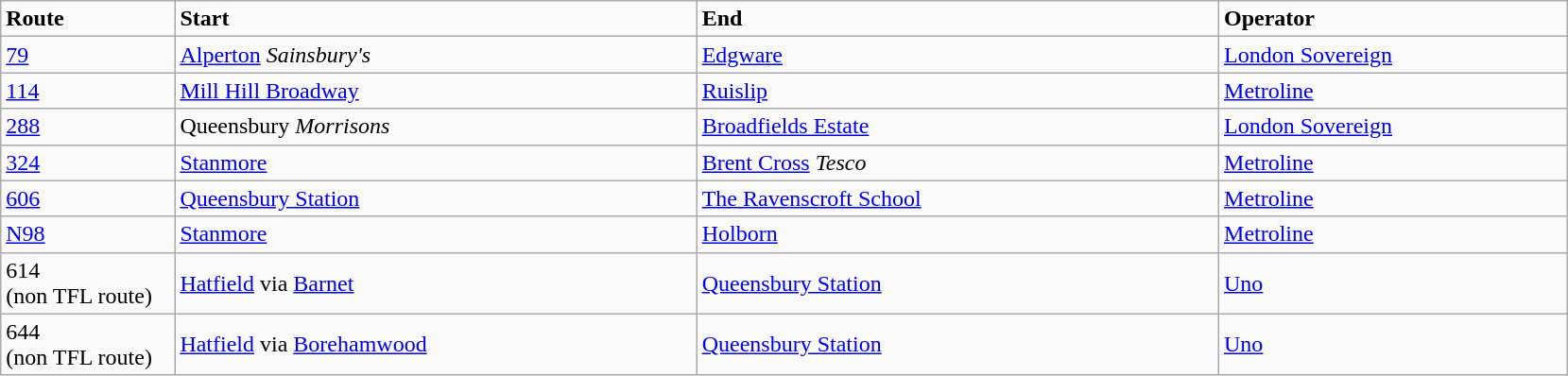<table class="wikitable">
<tr>
<td style="width:10%;"><strong>Route</strong></td>
<td style="width:30%;"><strong>Start</strong></td>
<td style="width:30%;"><strong>End</strong></td>
<td style="width:20%;"><strong>Operator</strong></td>
</tr>
<tr>
<td><a href='#'>79</a></td>
<td><a href='#'>Alperton</a> <em>Sainsbury's</em></td>
<td><a href='#'>Edgware</a></td>
<td><a href='#'>London Sovereign</a></td>
</tr>
<tr>
<td><a href='#'>114</a></td>
<td><a href='#'>Mill Hill Broadway</a></td>
<td><a href='#'>Ruislip</a></td>
<td><a href='#'>Metroline</a></td>
</tr>
<tr>
<td><a href='#'>288</a></td>
<td>Queensbury <em>Morrisons</em></td>
<td><a href='#'>Broadfields Estate</a></td>
<td><a href='#'>London Sovereign</a></td>
</tr>
<tr>
<td><a href='#'>324</a></td>
<td><a href='#'>Stanmore</a></td>
<td><a href='#'>Brent Cross</a> <em>Tesco</em></td>
<td><a href='#'>Metroline</a></td>
</tr>
<tr>
<td><a href='#'>606</a></td>
<td><a href='#'>Queensbury Station</a></td>
<td><a href='#'>The Ravenscroft School</a></td>
<td><a href='#'>Metroline</a></td>
</tr>
<tr>
<td><a href='#'>N98</a></td>
<td><a href='#'>Stanmore</a></td>
<td><a href='#'>Holborn</a></td>
<td><a href='#'>Metroline</a></td>
</tr>
<tr>
<td>614<br>(non TFL route)</td>
<td><a href='#'>Hatfield</a> via <a href='#'>Barnet</a></td>
<td><a href='#'>Queensbury Station</a></td>
<td><a href='#'>Uno</a></td>
</tr>
<tr>
<td>644<br>(non TFL route)</td>
<td><a href='#'>Hatfield</a> via <a href='#'>Borehamwood</a></td>
<td><a href='#'>Queensbury Station</a></td>
<td><a href='#'>Uno</a></td>
</tr>
</table>
